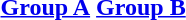<table>
<tr valign=top>
<th align="center"><a href='#'>Group A</a></th>
<th align="center"><a href='#'>Group B</a></th>
</tr>
<tr valign=top>
<td align="left"></td>
<td align="left"></td>
</tr>
</table>
